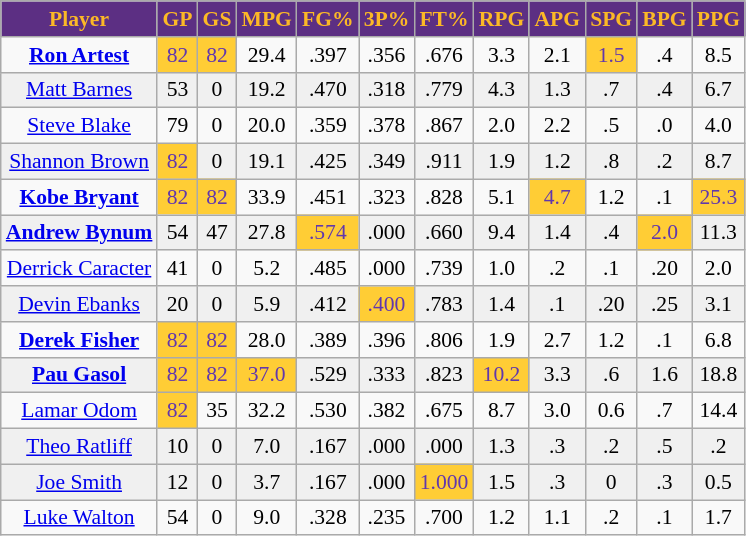<table class="wikitable sortable" style="font-size:90%; text-align:right;">
<tr>
<th style="background:#5c2f83; color:#fcb926">Player</th>
<th style="background:#5c2f83; color:#fcb926">GP</th>
<th style="background:#5c2f83; color:#fcb926">GS</th>
<th style="background:#5c2f83; color:#fcb926">MPG</th>
<th style="background:#5c2f83; color:#fcb926">FG%</th>
<th style="background:#5c2f83; color:#fcb926">3P%</th>
<th style="background:#5c2f83; color:#fcb926">FT%</th>
<th style="background:#5c2f83; color:#fcb926">RPG</th>
<th style="background:#5c2f83; color:#fcb926">APG</th>
<th style="background:#5c2f83; color:#fcb926">SPG</th>
<th style="background:#5c2f83; color:#fcb926">BPG</th>
<th style="background:#5c2f83; color:#fcb926">PPG</th>
</tr>
<tr style="text-align:center;" bgcolor="">
<td><strong><a href='#'>Ron Artest</a></strong></td>
<td style="background:#ffcd35;color:#6137ad;">82</td>
<td style="background:#ffcd35;color:#6137ad;">82</td>
<td>29.4</td>
<td>.397</td>
<td>.356</td>
<td>.676</td>
<td>3.3</td>
<td>2.1</td>
<td style="background:#ffcd35;color:#6137ad;">1.5</td>
<td>.4</td>
<td>8.5</td>
</tr>
<tr style="text-align:center; background:#f0f0f0;">
<td><a href='#'>Matt Barnes</a></td>
<td>53</td>
<td>0</td>
<td>19.2</td>
<td>.470</td>
<td>.318</td>
<td>.779</td>
<td>4.3</td>
<td>1.3</td>
<td>.7</td>
<td>.4</td>
<td>6.7</td>
</tr>
<tr style="text-align:center;" bgcolor="">
<td><a href='#'>Steve Blake</a></td>
<td>79</td>
<td>0</td>
<td>20.0</td>
<td>.359</td>
<td>.378</td>
<td>.867</td>
<td>2.0</td>
<td>2.2</td>
<td>.5</td>
<td>.0</td>
<td>4.0</td>
</tr>
<tr style="text-align:center; background:#f0f0f0;">
<td><a href='#'>Shannon Brown</a></td>
<td style="background:#ffcd35;color:#6137ad;">82</td>
<td>0</td>
<td>19.1</td>
<td>.425</td>
<td>.349</td>
<td>.911</td>
<td>1.9</td>
<td>1.2</td>
<td>.8</td>
<td>.2</td>
<td>8.7</td>
</tr>
<tr style="text-align:center;" bgcolor="">
<td><strong><a href='#'>Kobe Bryant</a></strong></td>
<td style="background:#ffcd35;color:#6137ad;">82</td>
<td style="background:#ffcd35;color:#6137ad;">82</td>
<td>33.9</td>
<td>.451</td>
<td>.323</td>
<td>.828</td>
<td>5.1</td>
<td style="background:#ffcd35;color:#6137ad;">4.7</td>
<td>1.2</td>
<td>.1</td>
<td style="background:#ffcd35;color:#6137ad;">25.3</td>
</tr>
<tr style="text-align:center; background:#f0f0f0;">
<td><strong><a href='#'>Andrew Bynum</a></strong></td>
<td>54</td>
<td>47</td>
<td>27.8</td>
<td style="background:#ffcd35;color:#6137ad;">.574</td>
<td>.000</td>
<td>.660</td>
<td>9.4</td>
<td>1.4</td>
<td>.4</td>
<td style="background:#ffcd35;color:#6137ad;">2.0</td>
<td>11.3</td>
</tr>
<tr style="text-align:center;" bgcolor="">
<td><a href='#'>Derrick Caracter</a></td>
<td>41</td>
<td>0</td>
<td>5.2</td>
<td>.485</td>
<td>.000</td>
<td>.739</td>
<td>1.0</td>
<td>.2</td>
<td>.1</td>
<td>.20</td>
<td>2.0</td>
</tr>
<tr style="text-align:center; background:#f0f0f0;">
<td><a href='#'>Devin Ebanks</a></td>
<td>20</td>
<td>0</td>
<td>5.9</td>
<td>.412</td>
<td style="background:#ffcd35;color:#6137ad;">.400</td>
<td>.783</td>
<td>1.4</td>
<td>.1</td>
<td>.20</td>
<td>.25</td>
<td>3.1</td>
</tr>
<tr style="text-align:center;" bgcolor="">
<td><strong><a href='#'>Derek Fisher</a></strong></td>
<td style="background:#ffcd35;color:#6137ad;">82</td>
<td style="background:#ffcd35;color:#6137ad;">82</td>
<td>28.0</td>
<td>.389</td>
<td>.396</td>
<td>.806</td>
<td>1.9</td>
<td>2.7</td>
<td>1.2</td>
<td>.1</td>
<td>6.8</td>
</tr>
<tr style="text-align:center; background:#f0f0f0;">
<td><strong><a href='#'>Pau Gasol</a></strong></td>
<td style="background:#ffcd35;color:#6137ad;">82</td>
<td style="background:#ffcd35;color:#6137ad;">82</td>
<td style="background:#ffcd35;color:#6137ad;">37.0</td>
<td>.529</td>
<td>.333</td>
<td>.823</td>
<td style="background:#ffcd35;color:#6137ad;">10.2</td>
<td>3.3</td>
<td>.6</td>
<td>1.6</td>
<td>18.8</td>
</tr>
<tr style="text-align:center;" bgcolor="">
<td><a href='#'>Lamar Odom</a></td>
<td style="background:#ffcd35;color:#6137ad;">82</td>
<td>35</td>
<td>32.2</td>
<td>.530</td>
<td>.382</td>
<td>.675</td>
<td>8.7</td>
<td>3.0</td>
<td>0.6</td>
<td>.7</td>
<td>14.4</td>
</tr>
<tr style="text-align:center; background:#f0f0f0;">
<td><a href='#'>Theo Ratliff</a></td>
<td>10</td>
<td>0</td>
<td>7.0</td>
<td>.167</td>
<td>.000</td>
<td>.000</td>
<td>1.3</td>
<td>.3</td>
<td>.2</td>
<td>.5</td>
<td>.2</td>
</tr>
<tr style="text-align:center; background:#f0f0f0;">
<td><a href='#'>Joe Smith</a></td>
<td>12</td>
<td>0</td>
<td>3.7</td>
<td>.167</td>
<td>.000</td>
<td style="background:#ffcd35;color:#6137ad;">1.000</td>
<td>1.5</td>
<td>.3</td>
<td>0</td>
<td>.3</td>
<td>0.5</td>
</tr>
<tr style="text-align:center;" bgcolor="">
<td><a href='#'>Luke Walton</a></td>
<td>54</td>
<td>0</td>
<td>9.0</td>
<td>.328</td>
<td>.235</td>
<td>.700</td>
<td>1.2</td>
<td>1.1</td>
<td>.2</td>
<td>.1</td>
<td>1.7</td>
</tr>
</table>
